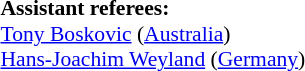<table width=50% style="font-size: 90%">
<tr>
<td><br><br>
<strong>Assistant referees:</strong>
<br><a href='#'>Tony Boskovic</a> (<a href='#'>Australia</a>)
<br><a href='#'>Hans-Joachim Weyland</a> (<a href='#'>Germany</a>)</td>
</tr>
</table>
